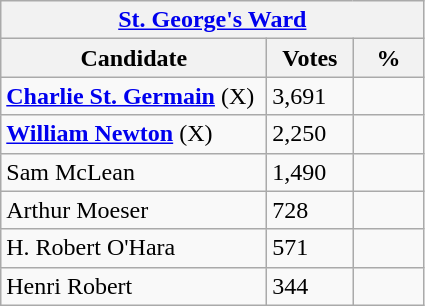<table class="wikitable">
<tr>
<th colspan="3"><a href='#'>St. George's Ward</a></th>
</tr>
<tr>
<th style="width: 170px">Candidate</th>
<th style="width: 50px">Votes</th>
<th style="width: 40px">%</th>
</tr>
<tr>
<td><strong><a href='#'>Charlie St. Germain</a></strong> (X)</td>
<td>3,691</td>
<td></td>
</tr>
<tr>
<td><strong><a href='#'>William Newton</a></strong> (X)</td>
<td>2,250</td>
<td></td>
</tr>
<tr>
<td>Sam McLean</td>
<td>1,490</td>
<td></td>
</tr>
<tr>
<td>Arthur Moeser</td>
<td>728</td>
<td></td>
</tr>
<tr>
<td>H. Robert O'Hara</td>
<td>571</td>
<td></td>
</tr>
<tr>
<td>Henri Robert</td>
<td>344</td>
<td></td>
</tr>
</table>
